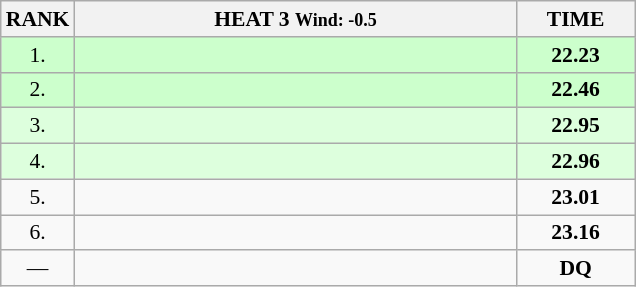<table class="wikitable" style="border-collapse: collapse; font-size: 90%;">
<tr>
<th>RANK</th>
<th style="width: 20em">HEAT 3 <small>Wind: -0.5</small></th>
<th style="width: 5em">TIME</th>
</tr>
<tr style="background:#ccffcc;">
<td align="center">1.</td>
<td></td>
<td align="center"><strong>22.23</strong></td>
</tr>
<tr style="background:#ccffcc;">
<td align="center">2.</td>
<td></td>
<td align="center"><strong>22.46</strong></td>
</tr>
<tr style="background:#ddffdd;">
<td align="center">3.</td>
<td></td>
<td align="center"><strong>22.95</strong></td>
</tr>
<tr style="background:#ddffdd;">
<td align="center">4.</td>
<td></td>
<td align="center"><strong>22.96</strong></td>
</tr>
<tr>
<td align="center">5.</td>
<td></td>
<td align="center"><strong>23.01</strong></td>
</tr>
<tr>
<td align="center">6.</td>
<td></td>
<td align="center"><strong>23.16</strong></td>
</tr>
<tr>
<td align="center">—</td>
<td></td>
<td align="center"><strong>DQ</strong></td>
</tr>
</table>
